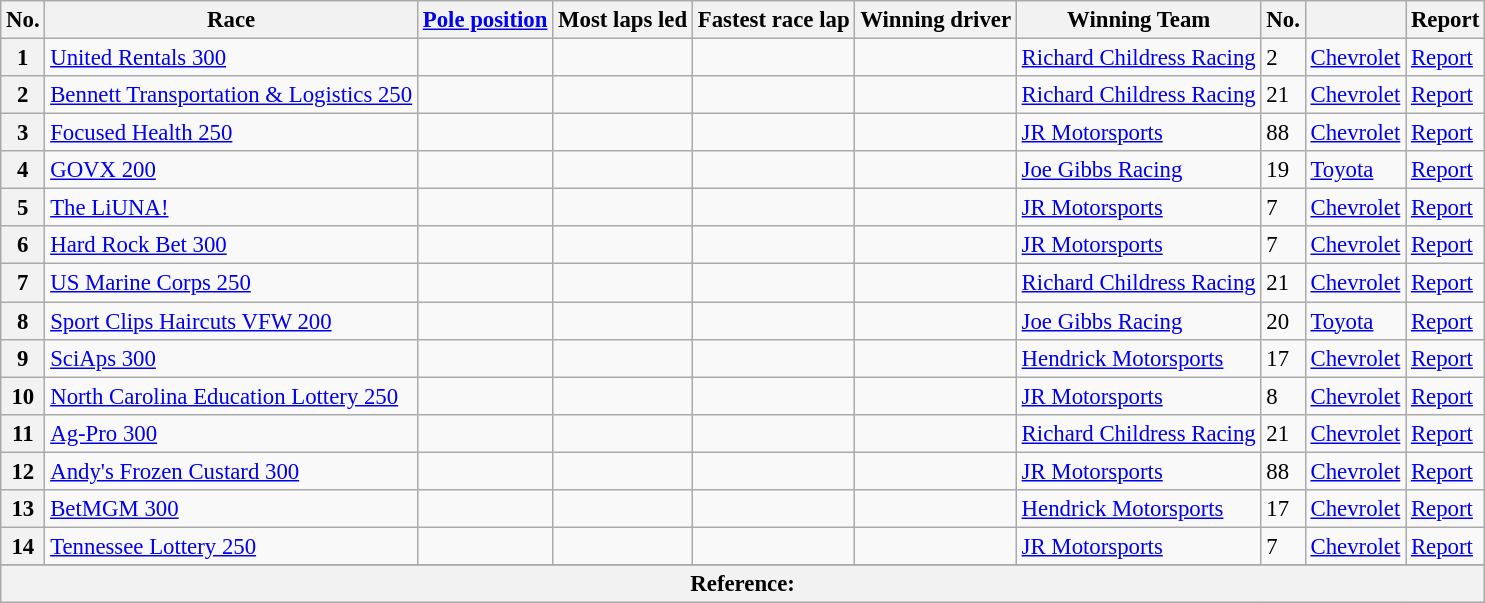<table class="wikitable" style="font-size:95%">
<tr>
<th>No.</th>
<th>Race</th>
<th><a href='#'>Pole position</a></th>
<th>Most laps led</th>
<th>Fastest race lap</th>
<th>Winning driver</th>
<th>Winning Team</th>
<th>No.</th>
<th></th>
<th>Report</th>
</tr>
<tr>
<th>1</th>
<td><a href='#'>United Rentals 300</a></td>
<td></td>
<td></td>
<td></td>
<td></td>
<td><a href='#'>Richard Childress Racing</a></td>
<td>2</td>
<td><a href='#'>Chevrolet</a></td>
<td><a href='#'>Report</a></td>
</tr>
<tr>
<th>2</th>
<td><a href='#'>Bennett Transportation & Logistics 250</a></td>
<td></td>
<td></td>
<td></td>
<td></td>
<td><a href='#'>Richard Childress Racing</a></td>
<td>21</td>
<td><a href='#'>Chevrolet</a></td>
<td><a href='#'>Report</a></td>
</tr>
<tr>
<th>3</th>
<td><a href='#'>Focused Health 250</a></td>
<td></td>
<td></td>
<td></td>
<td></td>
<td><a href='#'>JR Motorsports</a></td>
<td>88</td>
<td><a href='#'>Chevrolet</a></td>
<td><a href='#'>Report</a></td>
</tr>
<tr>
<th>4</th>
<td><a href='#'>GOVX 200</a></td>
<td></td>
<td></td>
<td></td>
<td></td>
<td><a href='#'>Joe Gibbs Racing</a></td>
<td>19</td>
<td><a href='#'>Toyota</a></td>
<td><a href='#'>Report</a></td>
</tr>
<tr>
<th>5</th>
<td><a href='#'>The LiUNA!</a></td>
<td></td>
<td></td>
<td></td>
<td></td>
<td><a href='#'>JR Motorsports</a></td>
<td>7</td>
<td><a href='#'>Chevrolet</a></td>
<td><a href='#'>Report</a></td>
</tr>
<tr>
<th>6</th>
<td><a href='#'>Hard Rock Bet 300</a></td>
<td></td>
<td></td>
<td></td>
<td></td>
<td><a href='#'>JR Motorsports</a></td>
<td>7</td>
<td><a href='#'>Chevrolet</a></td>
<td><a href='#'>Report</a></td>
</tr>
<tr>
<th>7</th>
<td><a href='#'>US Marine Corps 250</a></td>
<td></td>
<td></td>
<td></td>
<td></td>
<td><a href='#'>Richard Childress Racing</a></td>
<td>21</td>
<td><a href='#'>Chevrolet</a></td>
<td><a href='#'>Report</a></td>
</tr>
<tr>
<th>8</th>
<td><a href='#'>Sport Clips Haircuts VFW 200</a></td>
<td></td>
<td></td>
<td></td>
<td></td>
<td><a href='#'>Joe Gibbs Racing</a></td>
<td>20</td>
<td><a href='#'>Toyota</a></td>
<td><a href='#'>Report</a></td>
</tr>
<tr>
<th>9</th>
<td><a href='#'>SciAps 300</a></td>
<td></td>
<td></td>
<td></td>
<td></td>
<td><a href='#'>Hendrick Motorsports</a></td>
<td>17</td>
<td><a href='#'>Chevrolet</a></td>
<td><a href='#'>Report</a></td>
</tr>
<tr>
<th>10</th>
<td><a href='#'>North Carolina Education Lottery 250</a></td>
<td></td>
<td></td>
<td></td>
<td></td>
<td><a href='#'>JR Motorsports</a></td>
<td>8</td>
<td><a href='#'>Chevrolet</a></td>
<td><a href='#'>Report</a></td>
</tr>
<tr>
<th>11</th>
<td><a href='#'>Ag-Pro 300</a></td>
<td></td>
<td></td>
<td></td>
<td></td>
<td><a href='#'>Richard Childress Racing</a></td>
<td>21</td>
<td><a href='#'>Chevrolet</a></td>
<td><a href='#'>Report</a></td>
</tr>
<tr>
<th>12</th>
<td><a href='#'>Andy's Frozen Custard 300</a></td>
<td></td>
<td></td>
<td></td>
<td></td>
<td><a href='#'>JR Motorsports</a></td>
<td>88</td>
<td><a href='#'>Chevrolet</a></td>
<td><a href='#'>Report</a></td>
</tr>
<tr>
<th>13</th>
<td><a href='#'>BetMGM 300</a></td>
<td></td>
<td></td>
<td></td>
<td></td>
<td><a href='#'>Hendrick Motorsports</a></td>
<td>17</td>
<td><a href='#'>Chevrolet</a></td>
<td><a href='#'>Report</a></td>
</tr>
<tr>
<th>14</th>
<td><a href='#'>Tennessee Lottery 250</a></td>
<td></td>
<td></td>
<td></td>
<td></td>
<td><a href='#'>JR Motorsports</a></td>
<td>7</td>
<td><a href='#'>Chevrolet</a></td>
<td><a href='#'>Report</a></td>
</tr>
<tr>
</tr>
<tr>
<th colspan="10">Reference:</th>
</tr>
</table>
